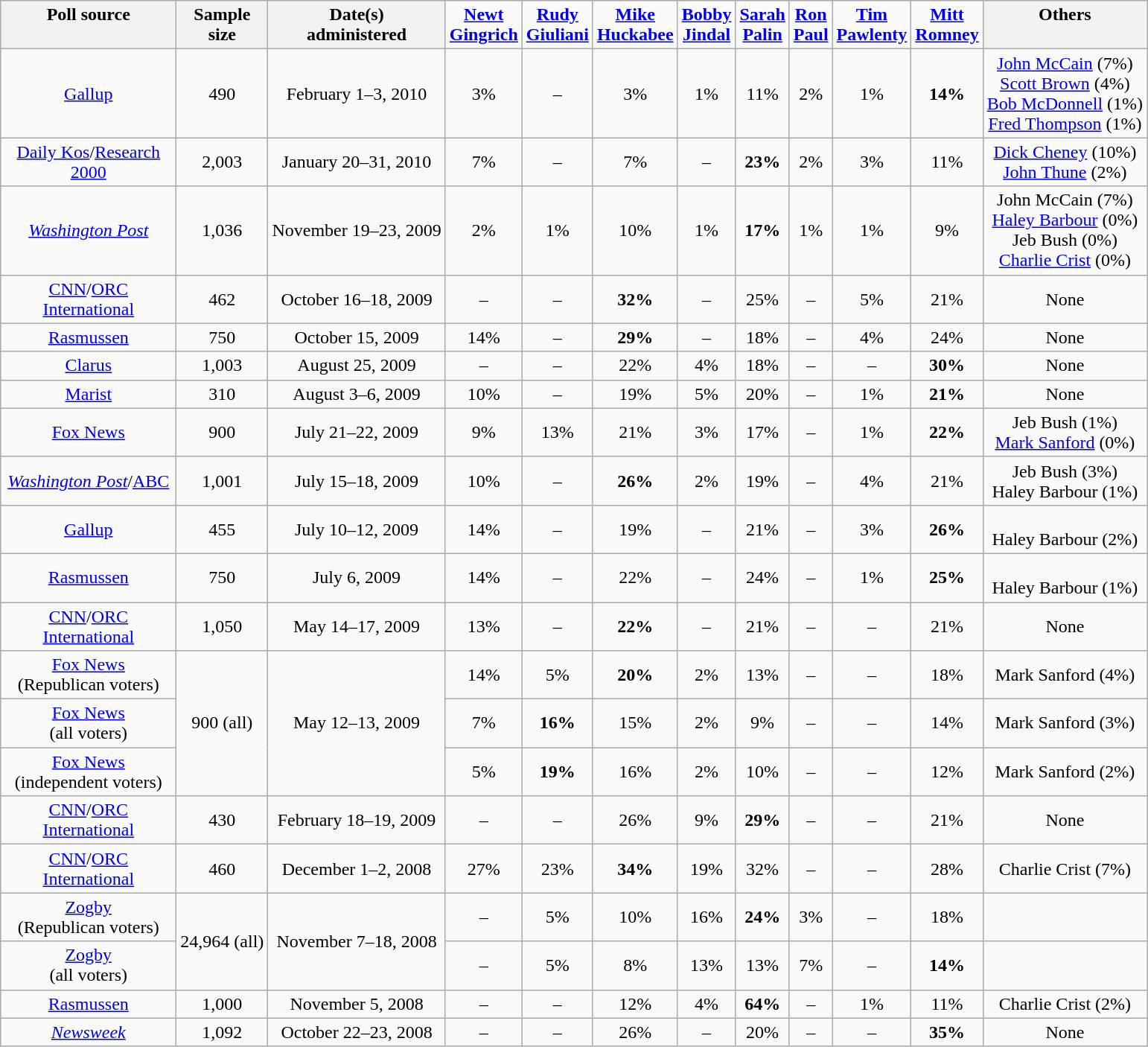<table class="wikitable" style="text-align:center">
<tr valign=top>
<th style="width:150px;">Poll source</th>
<th>Sample<br>size</th>
<th>Date(s)<br> administered</th>
<td><strong><a href='#'>Newt<br> Gingrich</a></strong></td>
<td><strong><a href='#'>Rudy<br> Giuliani</a></strong></td>
<td><strong><a href='#'>Mike<br> Huckabee</a></strong></td>
<td><strong><a href='#'>Bobby<br> Jindal</a></strong></td>
<td><strong><a href='#'>Sarah<br> Palin</a></strong></td>
<td><strong><a href='#'>Ron<br> Paul</a></strong></td>
<td><strong><a href='#'>Tim<br> Pawlenty</a></strong></td>
<td><strong><a href='#'>Mitt<br> Romney</a></strong></td>
<th>Others</th>
</tr>
<tr>
<td><a href='#'>Gallup</a></td>
<td>490</td>
<td>February 1–3, 2010</td>
<td>3%</td>
<td>–</td>
<td>3%</td>
<td>1%</td>
<td>11%</td>
<td>2%</td>
<td>1%</td>
<td><strong>14%</strong></td>
<td><a href='#'>John McCain</a> (7%)<br> <a href='#'>Scott Brown</a> (4%)<br> <a href='#'>Bob McDonnell</a> (1%)<br> <a href='#'>Fred Thompson</a> (1%)</td>
</tr>
<tr>
<td><a href='#'>Daily Kos</a>/<a href='#'>Research 2000</a></td>
<td>2,003</td>
<td>January 20–31, 2010</td>
<td>7%</td>
<td>–</td>
<td>7%</td>
<td>–</td>
<td><strong>23%</strong></td>
<td>2%</td>
<td>3%</td>
<td>11%</td>
<td><a href='#'>Dick Cheney</a> (10%)<br> <a href='#'>John Thune</a> (2%)</td>
</tr>
<tr>
<td><em><a href='#'>Washington Post</a></em></td>
<td>1,036</td>
<td>November 19–23, 2009</td>
<td>2%</td>
<td>1%</td>
<td>10%</td>
<td>1%</td>
<td><strong>17%</strong></td>
<td>1%</td>
<td>1%</td>
<td>9%</td>
<td>John McCain (7%)<br> <a href='#'>Haley Barbour</a> (0%)<br> Jeb Bush (0%)<br><a href='#'>Charlie Crist</a> (0%)</td>
</tr>
<tr>
<td><a href='#'>CNN</a>/<a href='#'>ORC International</a></td>
<td>462</td>
<td>October 16–18, 2009</td>
<td>–</td>
<td>–</td>
<td><strong>32%</strong></td>
<td>–</td>
<td>25%</td>
<td>–</td>
<td>5%</td>
<td>21%</td>
<td>None</td>
</tr>
<tr>
<td><a href='#'>Rasmussen</a></td>
<td>750</td>
<td>October 15, 2009</td>
<td>14%</td>
<td>–</td>
<td><strong>29%</strong></td>
<td>–</td>
<td>18%</td>
<td>–</td>
<td>4%</td>
<td>24%</td>
<td>None</td>
</tr>
<tr>
<td><a href='#'>Clarus</a></td>
<td>1,003</td>
<td>August 25, 2009</td>
<td>–</td>
<td>–</td>
<td>22%</td>
<td>4%</td>
<td>18%</td>
<td>–</td>
<td>–</td>
<td><strong>30%</strong></td>
<td>None</td>
</tr>
<tr>
<td><a href='#'>Marist</a></td>
<td>310</td>
<td>August 3–6, 2009</td>
<td>10%</td>
<td>–</td>
<td>19%</td>
<td>5%</td>
<td>20%</td>
<td>–</td>
<td>1%</td>
<td><strong>21%</strong></td>
<td>None</td>
</tr>
<tr>
<td><a href='#'>Fox News</a></td>
<td>900</td>
<td>July 21–22, 2009</td>
<td>9%</td>
<td>13%</td>
<td>21%</td>
<td>3%</td>
<td>17%</td>
<td>–</td>
<td>1%</td>
<td><strong>22%</strong></td>
<td>Jeb Bush (1%)<br><a href='#'>Mark Sanford</a> (0%)</td>
</tr>
<tr>
<td><em><a href='#'>Washington Post</a></em>/<a href='#'>ABC</a></td>
<td>1,001</td>
<td>July 15–18, 2009</td>
<td>10%</td>
<td>–</td>
<td><strong>26%</strong></td>
<td>2%</td>
<td>19%</td>
<td>–</td>
<td>4%</td>
<td>21%</td>
<td>Jeb Bush (3%)<br>Haley Barbour (1%)</td>
</tr>
<tr>
<td><a href='#'>Gallup</a></td>
<td>455</td>
<td>July 10–12, 2009</td>
<td>14%</td>
<td>–</td>
<td>19%</td>
<td>–</td>
<td>21%</td>
<td>–</td>
<td>3%</td>
<td><strong>26%</strong></td>
<td><br> Haley Barbour (2%)</td>
</tr>
<tr>
<td><a href='#'>Rasmussen</a></td>
<td>750</td>
<td>July 6, 2009</td>
<td>14%</td>
<td>–</td>
<td>22%</td>
<td>–</td>
<td>24%</td>
<td>–</td>
<td>1%</td>
<td><strong>25%</strong></td>
<td><br> Haley Barbour (1%)</td>
</tr>
<tr>
<td><a href='#'>CNN</a>/<a href='#'>ORC International</a></td>
<td>1,050</td>
<td>May 14–17, 2009</td>
<td>13%</td>
<td>–</td>
<td><strong>22%</strong></td>
<td>–</td>
<td>21%</td>
<td>–</td>
<td>–</td>
<td>21%</td>
<td>None</td>
</tr>
<tr>
<td><a href='#'>Fox News</a><br>(Republican voters)</td>
<td rowspan="3">900 (all)</td>
<td rowspan="3">May 12–13, 2009</td>
<td>14%</td>
<td>5%</td>
<td><strong>20%</strong></td>
<td>2%</td>
<td>13%</td>
<td>–</td>
<td>–</td>
<td>18%</td>
<td>Mark Sanford (4%)</td>
</tr>
<tr>
<td><a href='#'>Fox News</a><br>(all voters)</td>
<td>7%</td>
<td><strong>16%</strong></td>
<td>15%</td>
<td>2%</td>
<td>9%</td>
<td>–</td>
<td>–</td>
<td>14%</td>
<td>Mark Sanford (3%)</td>
</tr>
<tr>
<td><a href='#'>Fox News</a><br>(independent voters)</td>
<td>5%</td>
<td><strong>19%</strong></td>
<td>16%</td>
<td>2%</td>
<td>10%</td>
<td>–</td>
<td>–</td>
<td>12%</td>
<td>Mark Sanford (2%)</td>
</tr>
<tr>
<td><a href='#'>CNN</a>/<a href='#'>ORC International</a></td>
<td>430</td>
<td>February 18–19, 2009</td>
<td>–</td>
<td>–</td>
<td>26%</td>
<td>9%</td>
<td><strong>29%</strong></td>
<td>–</td>
<td>–</td>
<td>21%</td>
<td>None</td>
</tr>
<tr>
<td><a href='#'>CNN</a>/<a href='#'>ORC International</a></td>
<td>460</td>
<td>December 1–2, 2008</td>
<td>27%</td>
<td>23%</td>
<td><strong>34%</strong></td>
<td>19%</td>
<td>32%</td>
<td>–</td>
<td>–</td>
<td>28%</td>
<td>Charlie Crist (7%)</td>
</tr>
<tr>
<td><a href='#'>Zogby</a><br>(Republican voters)</td>
<td rowspan="2">24,964 (all)</td>
<td rowspan="2">November 7–18, 2008</td>
<td>–</td>
<td>5%</td>
<td>10%</td>
<td>16%</td>
<td><strong>24%</strong></td>
<td>3%</td>
<td>–</td>
<td>18%</td>
<td></td>
</tr>
<tr>
<td><a href='#'>Zogby</a><br>(all voters)</td>
<td>–</td>
<td>5%</td>
<td>8%</td>
<td>13%</td>
<td>13%</td>
<td>7%</td>
<td>–</td>
<td><strong>14%</strong></td>
<td></td>
</tr>
<tr>
<td><a href='#'>Rasmussen</a></td>
<td>1,000</td>
<td>November 5, 2008</td>
<td>–</td>
<td>–</td>
<td>12%</td>
<td>4%</td>
<td><strong>64%</strong></td>
<td>–</td>
<td>1%</td>
<td>11%</td>
<td>Charlie Crist (2%)</td>
</tr>
<tr>
<td><em><a href='#'>Newsweek</a></em></td>
<td>1,092</td>
<td>October 22–23, 2008</td>
<td>–</td>
<td>–</td>
<td>26%</td>
<td>–</td>
<td>20%</td>
<td>–</td>
<td>–</td>
<td><strong>35%</strong></td>
<td>None</td>
</tr>
</table>
